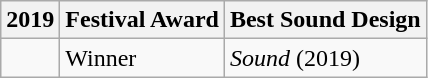<table class="wikitable">
<tr>
<th>2019</th>
<th>Festival Award</th>
<th>Best Sound Design</th>
</tr>
<tr>
<td></td>
<td>Winner</td>
<td><em>Sound</em> (2019)</td>
</tr>
</table>
